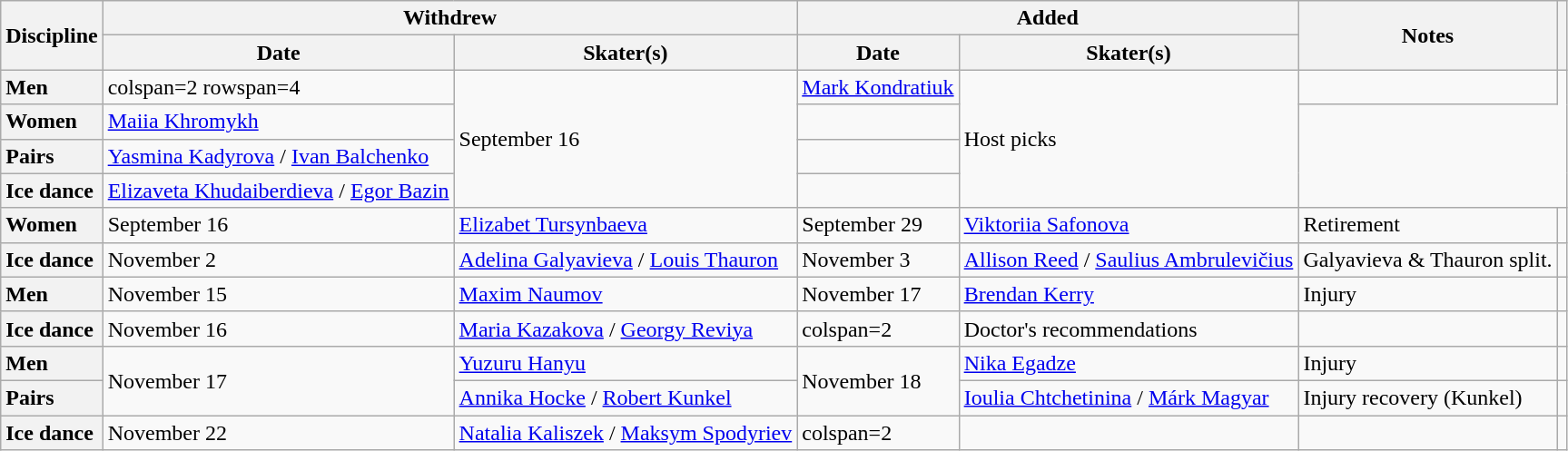<table class="wikitable unsortable">
<tr>
<th scope="col" rowspan=2>Discipline</th>
<th scope="col" colspan=2>Withdrew</th>
<th scope="col" colspan=2>Added</th>
<th scope="col" rowspan=2>Notes</th>
<th scope="col" rowspan=2></th>
</tr>
<tr>
<th>Date</th>
<th>Skater(s)</th>
<th>Date</th>
<th>Skater(s)</th>
</tr>
<tr>
<th scope="row" style="text-align:left">Men</th>
<td>colspan=2 rowspan=4 </td>
<td rowspan=4>September 16</td>
<td> <a href='#'>Mark Kondratiuk</a></td>
<td rowspan=4>Host picks</td>
<td></td>
</tr>
<tr>
<th scope="row" style="text-align:left">Women</th>
<td> <a href='#'>Maiia Khromykh</a></td>
<td></td>
</tr>
<tr>
<th scope="row" style="text-align:left">Pairs</th>
<td> <a href='#'>Yasmina Kadyrova</a> / <a href='#'>Ivan Balchenko</a></td>
<td></td>
</tr>
<tr>
<th scope="row" style="text-align:left">Ice dance</th>
<td> <a href='#'>Elizaveta Khudaiberdieva</a> / <a href='#'>Egor Bazin</a></td>
<td></td>
</tr>
<tr>
<th scope="row" style="text-align:left">Women</th>
<td>September 16</td>
<td> <a href='#'>Elizabet Tursynbaeva</a></td>
<td>September 29</td>
<td> <a href='#'>Viktoriia Safonova</a></td>
<td>Retirement</td>
<td></td>
</tr>
<tr>
<th scope="row" style="text-align:left">Ice dance</th>
<td>November 2</td>
<td> <a href='#'>Adelina Galyavieva</a> / <a href='#'>Louis Thauron</a></td>
<td>November 3</td>
<td> <a href='#'>Allison Reed</a> / <a href='#'>Saulius Ambrulevičius</a></td>
<td>Galyavieva & Thauron split.</td>
<td></td>
</tr>
<tr>
<th scope="row" style="text-align:left">Men</th>
<td>November 15</td>
<td> <a href='#'>Maxim Naumov</a></td>
<td>November 17</td>
<td> <a href='#'>Brendan Kerry</a></td>
<td>Injury</td>
<td></td>
</tr>
<tr>
<th scope="row" style="text-align:left">Ice dance</th>
<td>November 16</td>
<td> <a href='#'>Maria Kazakova</a> / <a href='#'>Georgy Reviya</a></td>
<td>colspan=2 </td>
<td>Doctor's recommendations</td>
<td></td>
</tr>
<tr>
<th scope="row" style="text-align:left">Men</th>
<td rowspan=2>November 17</td>
<td> <a href='#'>Yuzuru Hanyu</a></td>
<td rowspan=2>November 18</td>
<td> <a href='#'>Nika Egadze</a></td>
<td>Injury</td>
<td></td>
</tr>
<tr>
<th scope="row" style="text-align:left">Pairs</th>
<td> <a href='#'>Annika Hocke</a> / <a href='#'>Robert Kunkel</a></td>
<td> <a href='#'>Ioulia Chtchetinina</a> / <a href='#'>Márk Magyar</a></td>
<td>Injury recovery (Kunkel)</td>
<td></td>
</tr>
<tr>
<th scope="row" style="text-align:left">Ice dance</th>
<td>November 22</td>
<td> <a href='#'>Natalia Kaliszek</a> / <a href='#'>Maksym Spodyriev</a></td>
<td>colspan=2 </td>
<td></td>
<td></td>
</tr>
</table>
